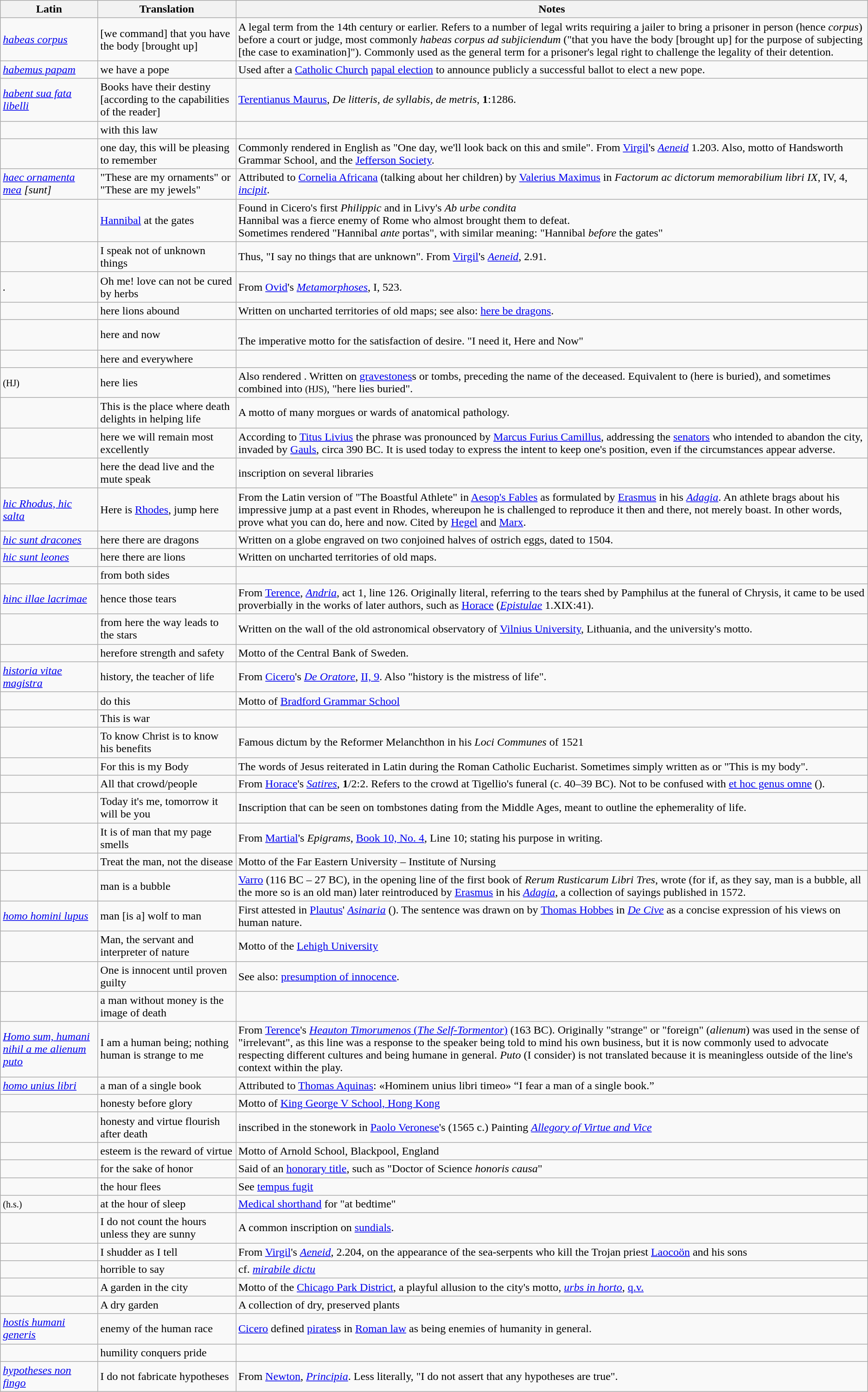<table class="wikitable">
<tr>
<th>Latin</th>
<th>Translation</th>
<th>Notes</th>
</tr>
<tr>
<td><em><a href='#'>habeas corpus</a></em></td>
<td>[we command] that you have the body [brought up]</td>
<td>A legal term from the 14th century or earlier. Refers to a number of legal writs requiring a jailer to bring a prisoner in person (hence <em>corpus</em>) before a court or judge, most commonly <em>habeas corpus ad subjiciendum</em> ("that you have the body [brought up] for the purpose of subjecting [the case to examination]"). Commonly used as the general term for a prisoner's legal right to challenge the legality of their detention.</td>
</tr>
<tr>
<td><em><a href='#'>habemus papam</a></em></td>
<td>we have a pope</td>
<td>Used after a <a href='#'>Catholic Church</a> <a href='#'>papal election</a> to announce publicly a successful ballot to elect a new pope.</td>
</tr>
<tr>
<td><em><a href='#'>habent sua fata libelli</a></em></td>
<td>Books have their destiny [according to the capabilities of the reader]</td>
<td><a href='#'>Terentianus Maurus</a>, <em>De litteris, de syllabis, de metris</em>, <strong>1</strong>:1286.</td>
</tr>
<tr>
<td><em></em></td>
<td>with this law</td>
<td></td>
</tr>
<tr>
<td><em></em></td>
<td>one day, this will be pleasing to remember</td>
<td>Commonly rendered in English as "One day, we'll look back on this and smile". From <a href='#'>Virgil</a>'s <em><a href='#'>Aeneid</a></em> 1.203. Also, motto of Handsworth Grammar School, and the <a href='#'>Jefferson Society</a>.</td>
</tr>
<tr>
<td><em><a href='#'>haec ornamenta mea</a> [sunt]</em></td>
<td>"These are my ornaments" or<br>"These are my jewels"</td>
<td>Attributed to <a href='#'>Cornelia Africana</a> (talking about her children) by <a href='#'>Valerius Maximus</a> in <em>Factorum ac dictorum memorabilium libri IX</em>, IV, 4, <em><a href='#'>incipit</a></em>.</td>
</tr>
<tr>
<td><em></em></td>
<td><a href='#'>Hannibal</a> at the gates</td>
<td>Found in Cicero's first <em>Philippic</em> and in Livy's <em>Ab urbe condita</em><br>Hannibal was a fierce enemy of Rome who almost brought them to defeat.<br>Sometimes rendered "Hannibal <em>ante</em> portas", with similar meaning: "Hannibal <em>before</em> the gates"</td>
</tr>
<tr>
<td><em></em></td>
<td>I speak not of unknown things</td>
<td>Thus, "I say no things that are unknown". From <a href='#'>Virgil</a>'s <em><a href='#'>Aeneid</a></em>, 2.91.</td>
</tr>
<tr>
<td><em>.</em></td>
<td>Oh me! love can not be cured by herbs</td>
<td>From <a href='#'>Ovid</a>'s <em><a href='#'>Metamorphoses</a></em>, I, 523.</td>
</tr>
<tr>
<td><em></em></td>
<td>here lions abound</td>
<td>Written on uncharted territories of old maps; see also: <a href='#'>here be dragons</a>.</td>
</tr>
<tr>
<td><em></em></td>
<td>here and now</td>
<td><br>The imperative motto for the satisfaction of desire. "I need it, Here and Now"</td>
</tr>
<tr>
<td><em></em></td>
<td>here and everywhere</td>
<td></td>
</tr>
<tr>
<td><em></em> <small>(HJ)</small></td>
<td>here lies</td>
<td>Also rendered . Written on <a href='#'>gravestones</a>s or tombs, preceding the name of the deceased. Equivalent to  (here is buried), and sometimes combined into  <small>(HJS)</small>, "here lies buried".</td>
</tr>
<tr>
<td><em></em></td>
<td>This is the place where death delights in helping life</td>
<td>A motto of many morgues or wards of anatomical pathology.</td>
</tr>
<tr>
<td><em></em></td>
<td>here we will remain most excellently</td>
<td>According to <a href='#'>Titus Livius</a> the phrase was pronounced by <a href='#'>Marcus Furius Camillus</a>, addressing the <a href='#'>senators</a> who intended to abandon the city, invaded by <a href='#'>Gauls</a>, circa 390 BC. It is used today to express the intent to keep one's position, even if the circumstances appear adverse.</td>
</tr>
<tr>
<td><em></em></td>
<td>here the dead live and the mute speak</td>
<td>inscription on several libraries</td>
</tr>
<tr>
<td><em><a href='#'>hic Rhodus, hic salta</a></em></td>
<td>Here is <a href='#'>Rhodes</a>, jump here</td>
<td>From the Latin version of "The Boastful Athlete" in <a href='#'>Aesop's Fables</a> as formulated by <a href='#'>Erasmus</a> in his <em><a href='#'>Adagia</a></em>. An athlete brags about his impressive jump at a past event in Rhodes, whereupon he is challenged to reproduce it then and there, not merely boast. In other words, prove what you can do, here and now. Cited by <a href='#'>Hegel</a> and <a href='#'>Marx</a>.</td>
</tr>
<tr>
<td><em><a href='#'>hic sunt dracones</a></em></td>
<td>here there are dragons</td>
<td>Written on a globe engraved on two conjoined halves of ostrich eggs, dated to 1504.</td>
</tr>
<tr>
<td><em><a href='#'>hic sunt leones</a></em></td>
<td>here there are lions</td>
<td>Written on uncharted territories of old maps.</td>
</tr>
<tr>
<td><em></em></td>
<td>from both sides</td>
<td></td>
</tr>
<tr>
<td><em><a href='#'>hinc illae lacrimae</a></em></td>
<td>hence those tears</td>
<td>From <a href='#'>Terence</a>, <em><a href='#'>Andria</a></em>, act 1, line 126. Originally literal, referring to the tears shed by Pamphilus at the funeral of Chrysis, it came to be used proverbially in the works of later authors, such as <a href='#'>Horace</a> (<em><a href='#'>Epistulae</a></em> 1.XIX:41).</td>
</tr>
<tr>
<td><em></em></td>
<td>from here the way leads to the stars</td>
<td>Written on the wall of the old astronomical observatory of <a href='#'>Vilnius University</a>, Lithuania, and the university's motto.</td>
</tr>
<tr>
<td><em></em></td>
<td>herefore strength and safety</td>
<td>Motto of the Central Bank of Sweden.</td>
</tr>
<tr>
<td><em><a href='#'>historia vitae magistra</a></em></td>
<td>history, the teacher of life</td>
<td>From <a href='#'>Cicero</a>'s <em><a href='#'>De Oratore</a></em>, <a href='#'>II, 9</a>. Also "history is the mistress of life".</td>
</tr>
<tr>
<td><em></em></td>
<td>do this</td>
<td>Motto of <a href='#'>Bradford Grammar School</a></td>
</tr>
<tr>
<td><em></em></td>
<td>This is war</td>
<td></td>
</tr>
<tr>
<td><em></em></td>
<td>To know Christ is to know his benefits</td>
<td>Famous dictum by the Reformer Melanchthon in his <em>Loci Communes</em> of 1521</td>
</tr>
<tr>
<td><em></em></td>
<td>For this is my Body</td>
<td>The words of Jesus reiterated in Latin during the Roman Catholic Eucharist. Sometimes simply written as  or "This is my body".</td>
</tr>
<tr>
<td><em></em></td>
<td>All that crowd/people</td>
<td>From <a href='#'>Horace</a>'s <a href='#'><em>Satires</em></a>, <strong>1</strong>/2:2. Refers to the crowd at Tigellio's funeral (c. 40–39 BC). Not to be confused with <a href='#'>et hoc genus omne</a> ().</td>
</tr>
<tr>
<td><em></em></td>
<td>Today it's me, tomorrow it will be you</td>
<td>Inscription that can be seen on tombstones dating from the Middle Ages, meant to outline the ephemerality of life.</td>
</tr>
<tr>
<td><em></em></td>
<td>It is of man that my page smells</td>
<td>From <a href='#'>Martial</a>'s <em>Epigrams</em>, <a href='#'>Book 10, No. 4</a>, Line 10; stating his purpose in writing.</td>
</tr>
<tr>
<td><em></em></td>
<td>Treat the man, not the disease</td>
<td>Motto of the Far Eastern University – Institute of Nursing</td>
</tr>
<tr>
<td><em></em></td>
<td>man is a bubble</td>
<td><a href='#'>Varro</a> (116 BC – 27 BC), in the opening line of the first book of <em>Rerum Rusticarum Libri Tres</em>, wrote  (for if, as they say, man is a bubble, all the more so is an old man) later reintroduced by <a href='#'>Erasmus</a> in his <em><a href='#'>Adagia</a></em>, a collection of sayings published in 1572.</td>
</tr>
<tr>
<td><em><a href='#'>homo homini lupus</a></em></td>
<td>man [is a] wolf to man</td>
<td>First attested in <a href='#'>Plautus</a>' <em><a href='#'>Asinaria</a></em> (). The sentence was drawn on by <a href='#'>Thomas Hobbes</a> in <em><a href='#'>De Cive</a></em> as a concise expression of his views on human nature.</td>
</tr>
<tr>
<td><em></em></td>
<td>Man, the servant and interpreter of nature</td>
<td>Motto of the <a href='#'>Lehigh University</a></td>
</tr>
<tr>
<td><em></em></td>
<td>One is innocent until proven guilty</td>
<td>See also: <a href='#'>presumption of innocence</a>.</td>
</tr>
<tr>
<td><em></em></td>
<td>a man without money is the image of death</td>
<td></td>
</tr>
<tr>
<td><em><a href='#'>Homo sum, humani nihil a me alienum puto</a></em></td>
<td>I am a human being; nothing human is strange to me</td>
<td>From <a href='#'>Terence</a>'s <a href='#'><em>Heauton Timorumenos</em> (<em>The Self-Tormentor</em>)</a> (163 BC). Originally "strange" or "foreign" (<em>alienum</em>) was used in the sense of "irrelevant", as this line was a response to the speaker being told to mind his own business, but it is now commonly used to advocate respecting different cultures and being humane in general. <em>Puto</em> (I consider) is not translated because it is meaningless outside of the line's context within the play.</td>
</tr>
<tr>
<td><em><a href='#'>homo unius libri</a></em></td>
<td>a man of a single book</td>
<td>Attributed to <a href='#'>Thomas Aquinas</a>: «Hominem unius libri timeo» “I fear a man of a single book.”</td>
</tr>
<tr>
<td><em></em></td>
<td>honesty before glory</td>
<td>Motto of <a href='#'>King George V School, Hong Kong</a></td>
</tr>
<tr>
<td><em></em></td>
<td>honesty and virtue flourish after death</td>
<td>inscribed in the stonework in <a href='#'>Paolo Veronese</a>'s (1565 c.) Painting <em><a href='#'>Allegory of Virtue and Vice</a></em></td>
</tr>
<tr>
<td><em></em></td>
<td>esteem is the reward of virtue</td>
<td>Motto of Arnold School, Blackpool, England</td>
</tr>
<tr>
<td><em></em></td>
<td>for the sake of honor</td>
<td>Said of an <a href='#'>honorary title</a>, such as "Doctor of Science <em>honoris causa</em>"</td>
</tr>
<tr>
<td><em></em></td>
<td>the hour flees</td>
<td>See <a href='#'>tempus fugit</a></td>
</tr>
<tr>
<td><em></em> <small>(h.s.)</small></td>
<td>at the hour of sleep</td>
<td><a href='#'>Medical shorthand</a> for "at bedtime"</td>
</tr>
<tr>
<td><em></em></td>
<td>I do not count the hours unless they are sunny</td>
<td>A common inscription on <a href='#'>sundials</a>.</td>
</tr>
<tr>
<td><em></em></td>
<td>I shudder as I tell</td>
<td>From <a href='#'>Virgil</a>'s <em><a href='#'>Aeneid</a></em>, 2.204, on the appearance of the sea-serpents who kill the Trojan priest <a href='#'>Laocoön</a> and his sons</td>
</tr>
<tr>
<td><em></em></td>
<td>horrible to say</td>
<td>cf. <em><a href='#'>mirabile dictu</a></em></td>
</tr>
<tr>
<td><em></em></td>
<td>A garden in the city</td>
<td>Motto of the <a href='#'>Chicago Park District</a>, a playful allusion to the city's motto, <em><a href='#'>urbs in horto</a></em>, <a href='#'>q.v.</a></td>
</tr>
<tr>
<td><em></em></td>
<td>A dry garden</td>
<td>A collection of dry, preserved plants</td>
</tr>
<tr>
<td><em><a href='#'>hostis humani generis</a></em></td>
<td>enemy of the human race</td>
<td><a href='#'>Cicero</a> defined <a href='#'>pirates</a>s in <a href='#'>Roman law</a> as being enemies of humanity in general.</td>
</tr>
<tr>
<td><em></em></td>
<td>humility conquers pride</td>
<td></td>
</tr>
<tr>
<td><em><a href='#'>hypotheses non fingo</a></em></td>
<td>I do not fabricate hypotheses</td>
<td>From <a href='#'>Newton</a>, <em><a href='#'>Principia</a></em>. Less literally, "I do not assert that any hypotheses are true".</td>
</tr>
</table>
